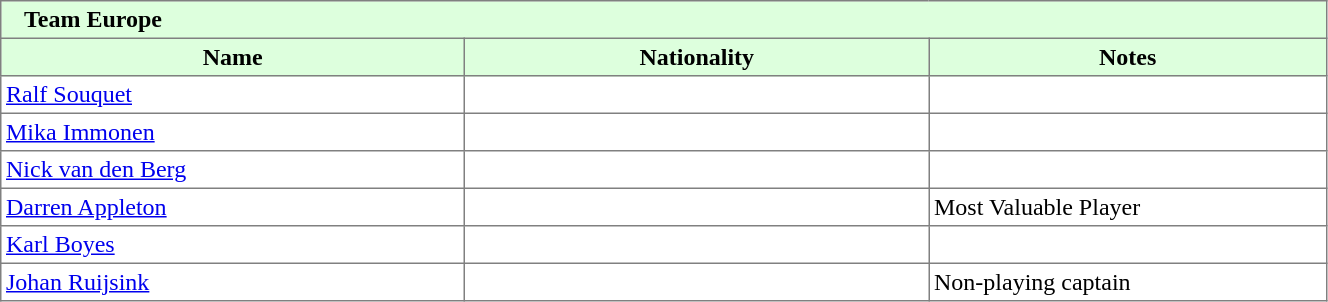<table border="1" cellpadding="3" width="70%" style="border-collapse: collapse;">
<tr bgcolor="#ddffdd">
<td colspan=3>   <strong>Team Europe</strong></td>
</tr>
<tr bgcolor="#ddffdd">
<th width=35%>Name</th>
<th width=35%>Nationality</th>
<th width=30%>Notes</th>
</tr>
<tr>
<td><a href='#'>Ralf Souquet</a></td>
<td></td>
<td></td>
</tr>
<tr>
<td><a href='#'>Mika Immonen</a></td>
<td></td>
<td></td>
</tr>
<tr>
<td><a href='#'>Nick van den Berg</a></td>
<td></td>
<td></td>
</tr>
<tr>
<td><a href='#'>Darren Appleton</a></td>
<td></td>
<td>Most Valuable Player</td>
</tr>
<tr>
<td><a href='#'>Karl Boyes</a></td>
<td></td>
<td></td>
</tr>
<tr>
<td><a href='#'>Johan Ruijsink</a></td>
<td></td>
<td>Non-playing captain</td>
</tr>
</table>
